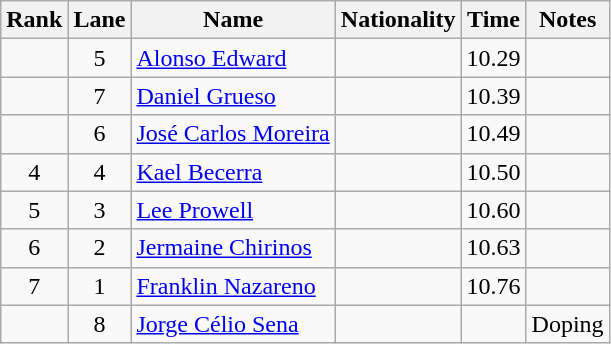<table class="wikitable sortable" style="text-align:center">
<tr>
<th>Rank</th>
<th>Lane</th>
<th>Name</th>
<th>Nationality</th>
<th>Time</th>
<th>Notes</th>
</tr>
<tr>
<td></td>
<td>5</td>
<td align=left><a href='#'>Alonso Edward</a></td>
<td align=left></td>
<td>10.29</td>
<td></td>
</tr>
<tr>
<td></td>
<td>7</td>
<td align=left><a href='#'>Daniel Grueso</a></td>
<td align=left></td>
<td>10.39</td>
<td></td>
</tr>
<tr>
<td></td>
<td>6</td>
<td align=left><a href='#'>José Carlos Moreira</a></td>
<td align=left></td>
<td>10.49</td>
<td></td>
</tr>
<tr>
<td>4</td>
<td>4</td>
<td align=left><a href='#'>Kael Becerra</a></td>
<td align=left></td>
<td>10.50</td>
<td></td>
</tr>
<tr>
<td>5</td>
<td>3</td>
<td align=left><a href='#'>Lee Prowell</a></td>
<td align=left></td>
<td>10.60</td>
<td></td>
</tr>
<tr>
<td>6</td>
<td>2</td>
<td align=left><a href='#'>Jermaine Chirinos</a></td>
<td align=left></td>
<td>10.63</td>
<td></td>
</tr>
<tr>
<td>7</td>
<td>1</td>
<td align=left><a href='#'>Franklin Nazareno</a></td>
<td align=left></td>
<td>10.76</td>
<td></td>
</tr>
<tr>
<td></td>
<td>8</td>
<td align=left><a href='#'>Jorge Célio Sena</a></td>
<td align=left></td>
<td></td>
<td>Doping</td>
</tr>
</table>
